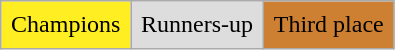<table class="wikitable">
<tr>
<td style="background-color:#FE2;padding:0.4em">Champions</td>
<td style="background-color:#DDD;padding:0.4em">Runners-up</td>
<td style="background-color:#CD7F32;padding:0.4em">Third place</td>
</tr>
</table>
